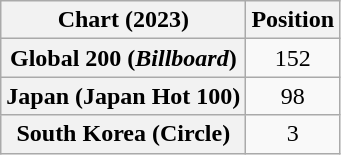<table class="wikitable sortable plainrowheaders" style="text-align:center">
<tr>
<th scope="col">Chart (2023)</th>
<th scope="col">Position</th>
</tr>
<tr>
<th scope="row">Global 200 (<em>Billboard</em>)</th>
<td>152</td>
</tr>
<tr>
<th scope="row">Japan (Japan Hot 100)</th>
<td>98</td>
</tr>
<tr>
<th scope="row">South Korea (Circle)</th>
<td>3</td>
</tr>
</table>
